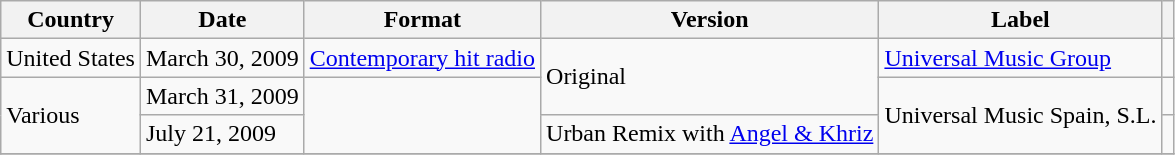<table class="wikitable plainrowheaders" border="1">
<tr>
<th scope="col">Country</th>
<th scope="col">Date</th>
<th scope="col">Format</th>
<th scope="col">Version</th>
<th scope="col">Label</th>
<th scope="col"></th>
</tr>
<tr>
<td>United States</td>
<td>March 30, 2009</td>
<td><a href='#'>Contemporary hit radio</a></td>
<td rowspan="2">Original</td>
<td><a href='#'>Universal Music Group</a></td>
<td align="center"></td>
</tr>
<tr>
<td rowspan="2">Various</td>
<td>March 31, 2009</td>
<td rowspan="2"></td>
<td rowspan="2">Universal Music Spain, S.L.</td>
<td align="center"></td>
</tr>
<tr>
<td>July 21, 2009</td>
<td>Urban Remix with <a href='#'>Angel & Khriz</a></td>
<td align="center"></td>
</tr>
<tr>
</tr>
</table>
